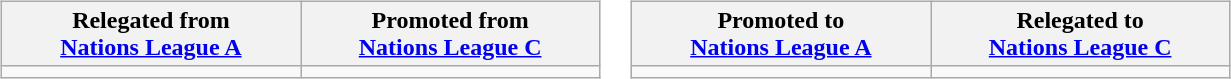<table>
<tr style="vertical-align:top">
<td><br><table class="wikitable" style="width:400px">
<tr>
<th style="width:50%">Relegated from<br><a href='#'>Nations League A</a></th>
<th style="width:50%">Promoted from<br><a href='#'>Nations League C</a></th>
</tr>
<tr>
<td></td>
<td></td>
</tr>
</table>
</td>
<td><br><table class="wikitable" style="width:400px">
<tr>
<th style="width:50%">Promoted to<br><a href='#'>Nations League A</a></th>
<th style="width:50%">Relegated to<br><a href='#'>Nations League C</a></th>
</tr>
<tr>
<td></td>
<td></td>
</tr>
</table>
</td>
</tr>
</table>
